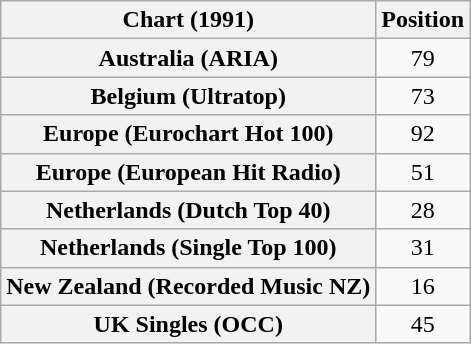<table class="wikitable sortable plainrowheaders" style="text-align:center">
<tr>
<th>Chart (1991)</th>
<th>Position</th>
</tr>
<tr>
<th scope="row">Australia (ARIA)</th>
<td>79</td>
</tr>
<tr>
<th scope="row">Belgium (Ultratop)</th>
<td>73</td>
</tr>
<tr>
<th scope="row">Europe (Eurochart Hot 100)</th>
<td>92</td>
</tr>
<tr>
<th scope="row">Europe (European Hit Radio)</th>
<td>51</td>
</tr>
<tr>
<th scope="row">Netherlands (Dutch Top 40)</th>
<td>28</td>
</tr>
<tr>
<th scope="row">Netherlands (Single Top 100)</th>
<td>31</td>
</tr>
<tr>
<th scope="row">New Zealand (Recorded Music NZ)</th>
<td>16</td>
</tr>
<tr>
<th scope="row">UK Singles (OCC)</th>
<td>45</td>
</tr>
</table>
